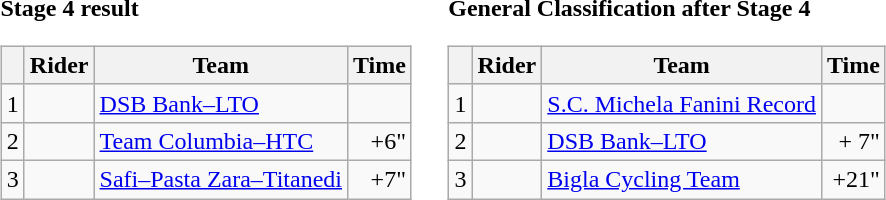<table>
<tr>
<td><strong>Stage 4 result</strong><br><table class=wikitable>
<tr>
<th></th>
<th>Rider</th>
<th>Team</th>
<th>Time</th>
</tr>
<tr>
<td>1</td>
<td></td>
<td><a href='#'>DSB Bank–LTO</a></td>
<td align=right></td>
</tr>
<tr>
<td>2</td>
<td></td>
<td><a href='#'>Team Columbia–HTC</a></td>
<td align=right>+6"</td>
</tr>
<tr>
<td>3</td>
<td></td>
<td><a href='#'>Safi–Pasta Zara–Titanedi</a></td>
<td align=right>+7"</td>
</tr>
</table>
</td>
<td></td>
<td><strong>General Classification after Stage 4</strong><br><table class="wikitable">
<tr>
<th></th>
<th>Rider</th>
<th>Team</th>
<th>Time</th>
</tr>
<tr>
<td>1</td>
<td></td>
<td><a href='#'>S.C. Michela Fanini Record</a></td>
<td align=right></td>
</tr>
<tr>
<td>2</td>
<td></td>
<td><a href='#'>DSB Bank–LTO</a></td>
<td align=right>+ 7"</td>
</tr>
<tr>
<td>3</td>
<td></td>
<td><a href='#'>Bigla Cycling Team</a></td>
<td align=right>+21"</td>
</tr>
</table>
</td>
</tr>
</table>
